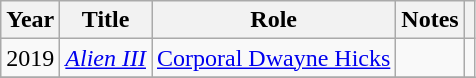<table class="wikitable sortable">
<tr>
<th>Year</th>
<th>Title</th>
<th>Role</th>
<th>Notes</th>
<th class="unsortable"></th>
</tr>
<tr>
<td>2019</td>
<td><em><a href='#'>Alien III</a></em></td>
<td><a href='#'>Corporal Dwayne Hicks</a></td>
<td></td>
<td></td>
</tr>
<tr>
</tr>
</table>
